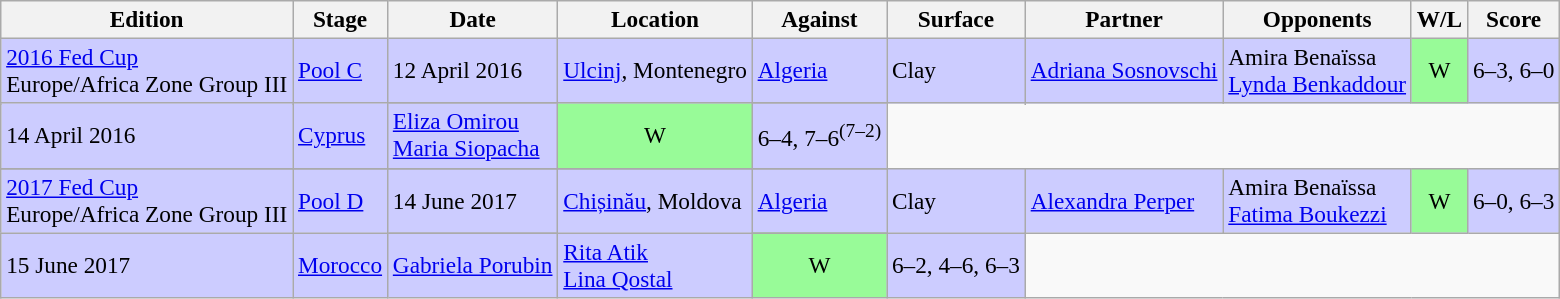<table class=wikitable style=font-size:97%>
<tr>
<th>Edition</th>
<th>Stage</th>
<th>Date</th>
<th>Location</th>
<th>Against</th>
<th>Surface</th>
<th>Partner</th>
<th>Opponents</th>
<th>W/L</th>
<th>Score</th>
</tr>
<tr style="background:#CCCCFF;">
<td rowspan=2><a href='#'>2016 Fed Cup</a> <br> Europe/Africa Zone Group III</td>
<td rowspan=2><a href='#'>Pool C</a></td>
<td>12 April 2016</td>
<td rowspan=2><a href='#'>Ulcinj</a>, Montenegro</td>
<td> <a href='#'>Algeria</a></td>
<td rowspan=2>Clay</td>
<td rowspan=2><a href='#'>Adriana Sosnovschi</a></td>
<td>Amira Benaïssa <br> <a href='#'>Lynda Benkaddour</a></td>
<td style="text-align:center; background:#98fb98;">W</td>
<td>6–3, 6–0</td>
</tr>
<tr>
</tr>
<tr style="background:#CCCCFF;">
<td>14 April 2016</td>
<td> <a href='#'>Cyprus</a></td>
<td><a href='#'>Eliza Omirou</a> <br> <a href='#'>Maria Siopacha</a></td>
<td style="text-align:center; background:#98fb98;">W</td>
<td>6–4, 7–6<sup>(7–2)</sup></td>
</tr>
<tr>
</tr>
<tr style="background:#CCCCFF;">
<td rowspan=2><a href='#'>2017 Fed Cup</a> <br> Europe/Africa Zone Group III</td>
<td rowspan=2><a href='#'>Pool D</a></td>
<td>14 June 2017</td>
<td rowspan=2><a href='#'>Chișinău</a>, Moldova</td>
<td> <a href='#'>Algeria</a></td>
<td rowspan=2>Clay</td>
<td><a href='#'>Alexandra Perper</a></td>
<td>Amira Benaïssa <br> <a href='#'>Fatima Boukezzi</a></td>
<td style="text-align:center; background:#98fb98;">W</td>
<td>6–0, 6–3</td>
</tr>
<tr>
</tr>
<tr style="background:#CCCCFF;">
<td>15 June 2017</td>
<td> <a href='#'>Morocco</a></td>
<td><a href='#'>Gabriela Porubin</a></td>
<td><a href='#'>Rita Atik</a> <br> <a href='#'>Lina Qostal</a></td>
<td style="text-align:center; background:#98fb98;">W</td>
<td>6–2, 4–6, 6–3</td>
</tr>
</table>
